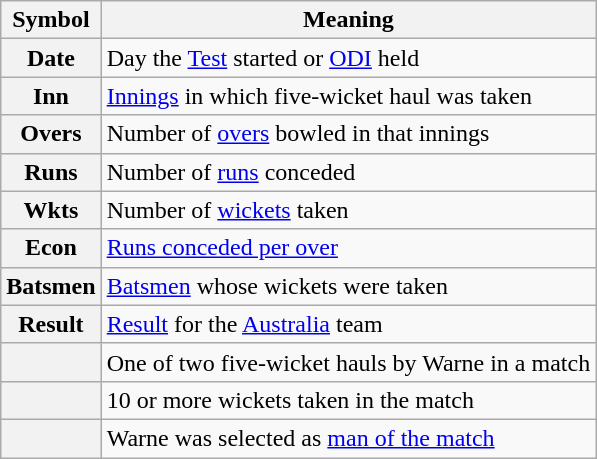<table class="wikitable"  style="float:left margin-left: 10px;">
<tr>
<th>Symbol</th>
<th>Meaning</th>
</tr>
<tr>
<th>Date</th>
<td>Day the <a href='#'>Test</a> started or <a href='#'>ODI</a> held</td>
</tr>
<tr>
<th>Inn</th>
<td><a href='#'>Innings</a> in which five-wicket haul was taken</td>
</tr>
<tr>
<th>Overs</th>
<td>Number of <a href='#'>overs</a> bowled in that innings</td>
</tr>
<tr>
<th>Runs</th>
<td>Number of <a href='#'>runs</a> conceded</td>
</tr>
<tr>
<th>Wkts</th>
<td>Number of <a href='#'>wickets</a> taken</td>
</tr>
<tr>
<th>Econ</th>
<td><a href='#'>Runs conceded per over</a></td>
</tr>
<tr>
<th>Batsmen</th>
<td><a href='#'>Batsmen</a> whose wickets were taken</td>
</tr>
<tr>
<th>Result</th>
<td><a href='#'>Result</a> for the <a href='#'>Australia</a> team</td>
</tr>
<tr>
<th></th>
<td>One of two five-wicket hauls by Warne in a match</td>
</tr>
<tr>
<th></th>
<td>10 or more wickets taken in the match</td>
</tr>
<tr>
<th></th>
<td>Warne was selected as <a href='#'>man of the match</a></td>
</tr>
</table>
